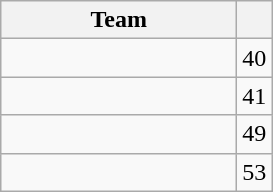<table class="wikitable" style="white-space:nowrap; display:inline-table;">
<tr>
<th style="width:150px">Team</th>
<th></th>
</tr>
<tr>
<td></td>
<td style="text-align:center">40</td>
</tr>
<tr>
<td></td>
<td style="text-align:center">41</td>
</tr>
<tr>
<td></td>
<td style="text-align:center">49</td>
</tr>
<tr>
<td></td>
<td style="text-align:center">53</td>
</tr>
</table>
